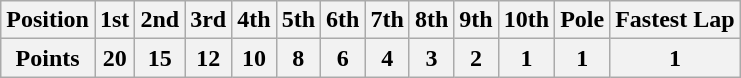<table class="wikitable">
<tr>
<th>Position</th>
<th>1st</th>
<th>2nd</th>
<th>3rd</th>
<th>4th</th>
<th>5th</th>
<th>6th</th>
<th>7th</th>
<th>8th</th>
<th>9th</th>
<th>10th</th>
<th>Pole</th>
<th>Fastest Lap</th>
</tr>
<tr>
<th>Points</th>
<th>20</th>
<th>15</th>
<th>12</th>
<th>10</th>
<th>8</th>
<th>6</th>
<th>4</th>
<th>3</th>
<th>2</th>
<th>1</th>
<th>1</th>
<th>1</th>
</tr>
</table>
